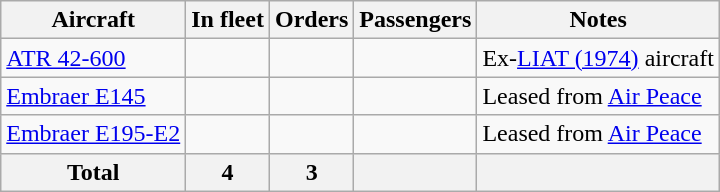<table class="wikitable">
<tr>
<th>Aircraft</th>
<th>In fleet</th>
<th>Orders</th>
<th>Passengers</th>
<th>Notes</th>
</tr>
<tr>
<td><a href='#'>ATR 42-600</a></td>
<td></td>
<td></td>
<td></td>
<td>Ex-<a href='#'>LIAT (1974)</a> aircraft</td>
</tr>
<tr>
<td><a href='#'>Embraer E145</a></td>
<td></td>
<td></td>
<td></td>
<td>Leased from <a href='#'>Air Peace</a></td>
</tr>
<tr>
<td><a href='#'>Embraer E195-E2</a></td>
<td></td>
<td></td>
<td></td>
<td>Leased from <a href='#'>Air Peace</a></td>
</tr>
<tr>
<th>Total</th>
<th>4</th>
<th>3</th>
<th></th>
<th></th>
</tr>
</table>
